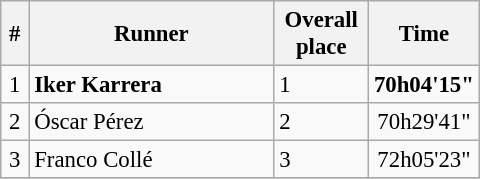<table class="wikitable" style="font-size:95%;width:320px;">
<tr>
<th width=6%>#</th>
<th width=54%>Runner</th>
<th width=20%>Overall place</th>
<th width=20%>Time</th>
</tr>
<tr>
<td align=center>1</td>
<td> <strong>Iker Karrera</strong></td>
<td>1</td>
<td align=center><strong>70h04'15"</strong></td>
</tr>
<tr>
<td align=center>2</td>
<td> Óscar Pérez</td>
<td>2</td>
<td align=center>70h29'41"</td>
</tr>
<tr>
<td align=center>3</td>
<td> Franco Collé</td>
<td>3</td>
<td align=center>72h05'23"</td>
</tr>
<tr>
</tr>
</table>
